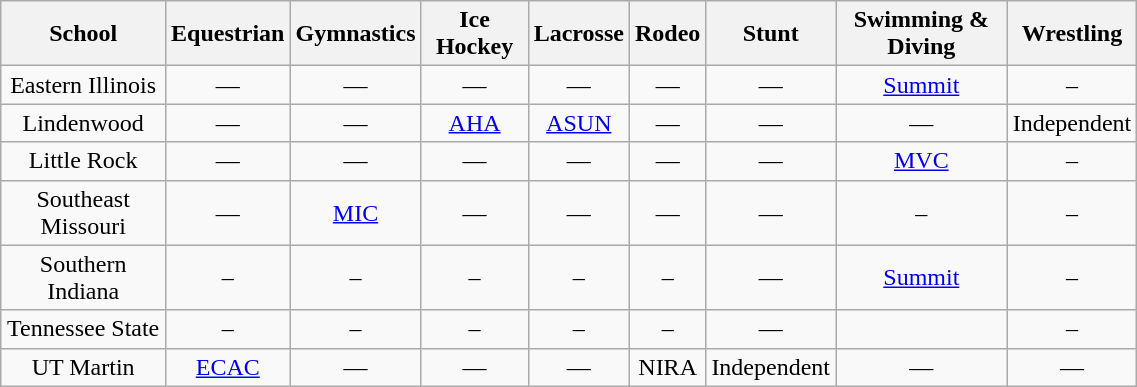<table class="wikitable" style="text-align:center; width:60%">
<tr>
<th>School</th>
<th>Equestrian</th>
<th>Gymnastics</th>
<th>Ice Hockey</th>
<th>Lacrosse</th>
<th>Rodeo</th>
<th>Stunt</th>
<th>Swimming & Diving</th>
<th>Wrestling</th>
</tr>
<tr>
<td>Eastern Illinois</td>
<td>—</td>
<td>—</td>
<td>—</td>
<td>—</td>
<td>—</td>
<td>—</td>
<td><a href='#'>Summit</a></td>
<td>–</td>
</tr>
<tr>
<td>Lindenwood</td>
<td>—</td>
<td>—</td>
<td><a href='#'>AHA</a></td>
<td><a href='#'>ASUN</a></td>
<td>—</td>
<td>—</td>
<td>—</td>
<td>Independent</td>
</tr>
<tr>
<td>Little Rock</td>
<td>—</td>
<td>—</td>
<td>—</td>
<td>—</td>
<td>—</td>
<td>—</td>
<td><a href='#'>MVC</a></td>
<td>–</td>
</tr>
<tr>
<td>Southeast Missouri</td>
<td>—</td>
<td><a href='#'>MIC</a></td>
<td>—</td>
<td>—</td>
<td>—</td>
<td>—</td>
<td>–</td>
<td>–</td>
</tr>
<tr>
<td>Southern Indiana</td>
<td>–</td>
<td>–</td>
<td>–</td>
<td>–</td>
<td>–</td>
<td>—</td>
<td><a href='#'>Summit</a></td>
<td>–</td>
</tr>
<tr>
<td>Tennessee State</td>
<td>–</td>
<td>–</td>
<td>–</td>
<td>–</td>
<td>–</td>
<td>—</td>
<td></td>
<td>–</td>
</tr>
<tr>
<td>UT Martin</td>
<td><a href='#'>ECAC</a></td>
<td>—</td>
<td>—</td>
<td>—</td>
<td>NIRA</td>
<td>Independent</td>
<td>—</td>
<td>—</td>
</tr>
</table>
